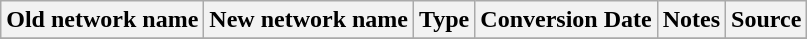<table class="wikitable">
<tr>
<th>Old network name</th>
<th>New network name</th>
<th>Type</th>
<th>Conversion Date</th>
<th>Notes</th>
<th>Source</th>
</tr>
<tr>
</tr>
</table>
